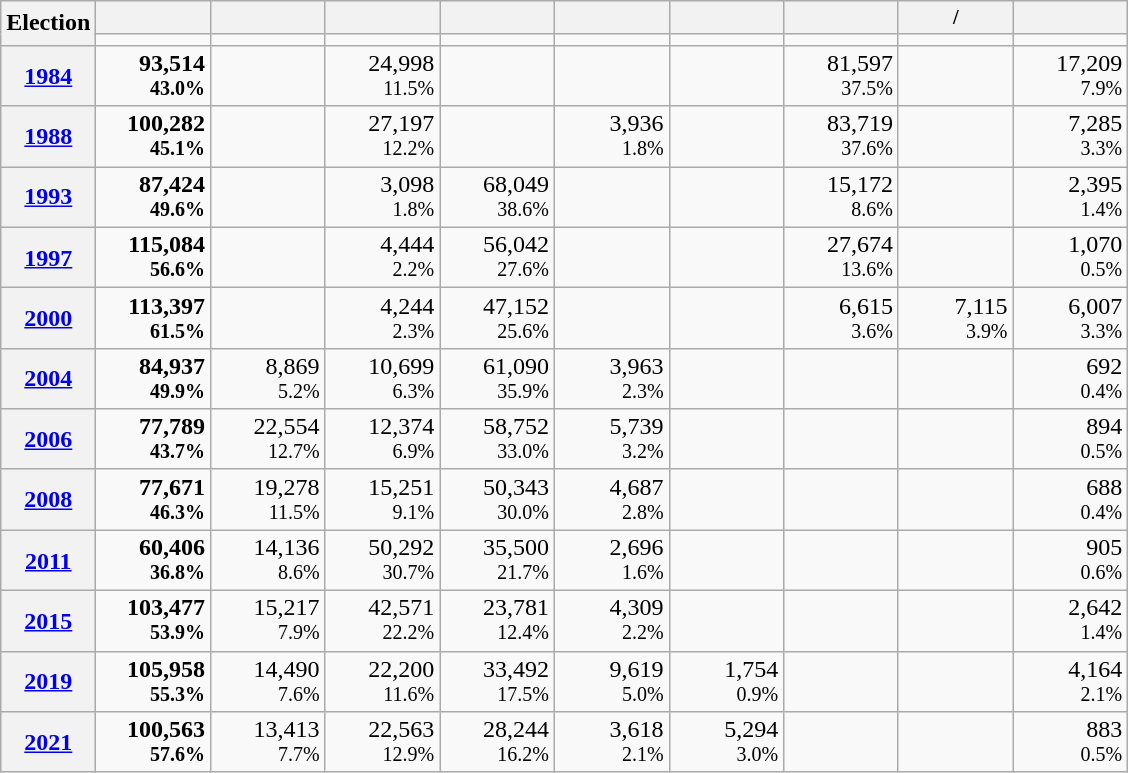<table class="wikitable" style="text-align:right; line-height:16px">
<tr>
<th rowspan="2" width="20">Election</th>
<th width="70" style="font-size:85%"></th>
<th width="70" style="font-size:85%"></th>
<th width="70" style="font-size:85%"></th>
<th width="70" style="font-size:85%"></th>
<th width="70" style="font-size:85%"></th>
<th width="70" style="font-size:85%"></th>
<th width="70" style="font-size:85%"></th>
<th width="70" style="font-size:85%"> /<br></th>
<th width="70" style="font-size:85%"></th>
</tr>
<tr>
<td></td>
<td></td>
<td></td>
<td></td>
<td></td>
<td></td>
<td></td>
<td></td>
<td></td>
</tr>
<tr>
<th scope="row"><a href='#'>1984</a></th>
<td><strong>93,514<br><small>43.0%</small></strong></td>
<td></td>
<td>24,998<br><small>11.5%</small></td>
<td></td>
<td></td>
<td></td>
<td>81,597<br><small>37.5%</small></td>
<td></td>
<td>17,209<br><small>7.9%</small></td>
</tr>
<tr>
<th scope="row"><a href='#'>1988</a></th>
<td><strong>100,282<br><small>45.1%</small></strong></td>
<td></td>
<td>27,197<br><small>12.2%</small></td>
<td></td>
<td>3,936<br><small>1.8%</small></td>
<td></td>
<td>83,719<br><small>37.6%</small></td>
<td></td>
<td>7,285<br><small>3.3%</small></td>
</tr>
<tr>
<th scope="row"><a href='#'>1993</a></th>
<td><strong>87,424<br><small>49.6%</small></strong></td>
<td></td>
<td>3,098<br><small>1.8%</small></td>
<td>68,049<br><small>38.6%</small></td>
<td></td>
<td></td>
<td>15,172<br><small>8.6%</small></td>
<td></td>
<td>2,395<br><small>1.4%</small></td>
</tr>
<tr>
<th scope="row"><a href='#'>1997</a></th>
<td><strong>115,084<br><small>56.6%</small></strong></td>
<td></td>
<td>4,444<br><small>2.2%</small></td>
<td>56,042<br><small>27.6%</small></td>
<td></td>
<td></td>
<td>27,674<br><small>13.6%</small></td>
<td></td>
<td>1,070<br><small>0.5%</small></td>
</tr>
<tr>
<th scope="row"><a href='#'>2000</a></th>
<td><strong>113,397<br><small>61.5%</small></strong></td>
<td></td>
<td>4,244<br><small>2.3%</small></td>
<td>47,152<br><small>25.6%</small></td>
<td></td>
<td></td>
<td>6,615<br><small>3.6%</small></td>
<td>7,115<br><small>3.9%</small></td>
<td>6,007<br><small>3.3%</small></td>
</tr>
<tr>
<th scope="row"><a href='#'>2004</a></th>
<td><strong>84,937<br><small>49.9%</small></strong></td>
<td>8,869<br><small>5.2%</small></td>
<td>10,699<br><small>6.3%</small></td>
<td>61,090<br><small>35.9%</small></td>
<td>3,963<br><small>2.3%</small></td>
<td></td>
<td></td>
<td></td>
<td>692<br><small>0.4%</small></td>
</tr>
<tr>
<th scope="row"><a href='#'>2006</a></th>
<td><strong>77,789<br><small>43.7%</small></strong></td>
<td>22,554<br><small>12.7%</small></td>
<td>12,374<br><small>6.9%</small></td>
<td>58,752<br><small>33.0%</small></td>
<td>5,739<br><small>3.2%</small></td>
<td></td>
<td></td>
<td></td>
<td>894<br><small>0.5%</small></td>
</tr>
<tr>
<th scope="row"><a href='#'>2008</a></th>
<td><strong>77,671<br><small>46.3%</small></strong></td>
<td>19,278<br><small>11.5%</small></td>
<td>15,251<br><small>9.1%</small></td>
<td>50,343<br><small>30.0%</small></td>
<td>4,687<br><small>2.8%</small></td>
<td></td>
<td></td>
<td></td>
<td>688<br><small>0.4%</small></td>
</tr>
<tr>
<th scope="row"><a href='#'>2011</a></th>
<td><strong>60,406<br><small>36.8%</small></strong></td>
<td>14,136<br><small>8.6%</small></td>
<td>50,292<br><small>30.7%</small></td>
<td>35,500<br><small>21.7%</small></td>
<td>2,696<br><small>1.6%</small></td>
<td></td>
<td></td>
<td></td>
<td>905<br><small>0.6%</small></td>
</tr>
<tr>
<th scope="row"><a href='#'>2015</a></th>
<td><strong>103,477<br><small>53.9%</small></strong></td>
<td>15,217<br><small>7.9%</small></td>
<td>42,571<br><small>22.2%</small></td>
<td>23,781<br><small>12.4%</small></td>
<td>4,309<br><small>2.2%</small></td>
<td></td>
<td></td>
<td></td>
<td>2,642<br><small>1.4%</small></td>
</tr>
<tr>
<th scope="row"><a href='#'>2019</a></th>
<td><strong>105,958<br><small>55.3%</small></strong></td>
<td>14,490<br><small>7.6%</small></td>
<td>22,200<br><small>11.6%</small></td>
<td>33,492<br><small>17.5%</small></td>
<td>9,619<br><small>5.0%</small></td>
<td>1,754<br><small>0.9%</small></td>
<td></td>
<td></td>
<td>4,164<br><small>2.1%</small></td>
</tr>
<tr>
<th scope="row"><a href='#'>2021</a></th>
<td><strong>100,563<br><small>57.6%</small></strong></td>
<td>13,413<br><small>7.7%</small></td>
<td>22,563<br><small>12.9%</small></td>
<td>28,244<br><small>16.2%</small></td>
<td>3,618<br><small>2.1%</small></td>
<td>5,294<br><small>3.0%</small></td>
<td></td>
<td></td>
<td>883<br><small>0.5%</small></td>
</tr>
</table>
